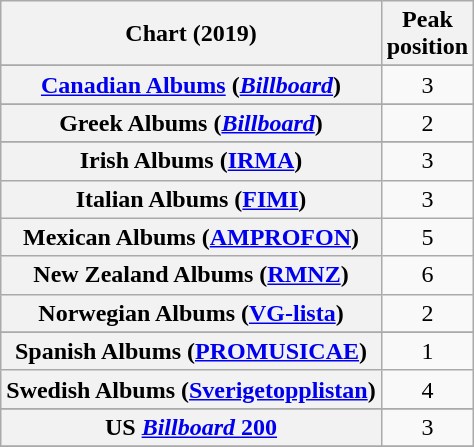<table class="wikitable sortable plainrowheaders" style="text-align:center;">
<tr>
<th scope="col">Chart (2019)</th>
<th scope="col">Peak<br>position</th>
</tr>
<tr>
</tr>
<tr>
</tr>
<tr>
</tr>
<tr>
<th scope="row"><a href='#'>Canadian Albums</a> (<em><a href='#'>Billboard</a></em>)</th>
<td>3</td>
</tr>
<tr>
</tr>
<tr>
</tr>
<tr>
</tr>
<tr>
</tr>
<tr>
</tr>
<tr>
<th scope="row">Greek Albums (<a href='#'><em>Billboard</em></a>)</th>
<td>2</td>
</tr>
<tr>
</tr>
<tr>
<th scope="row">Irish Albums (<a href='#'>IRMA</a>)</th>
<td>3</td>
</tr>
<tr>
<th scope="row">Italian Albums (<a href='#'>FIMI</a>)</th>
<td>3</td>
</tr>
<tr>
<th scope="row">Mexican Albums (<a href='#'>AMPROFON</a>)</th>
<td>5</td>
</tr>
<tr>
<th scope="row">New Zealand Albums (<a href='#'>RMNZ</a>)</th>
<td>6</td>
</tr>
<tr>
<th scope="row">Norwegian Albums (<a href='#'>VG-lista</a>)</th>
<td>2</td>
</tr>
<tr>
</tr>
<tr>
</tr>
<tr>
</tr>
<tr>
<th scope="row">Spanish Albums (<a href='#'>PROMUSICAE</a>)</th>
<td>1</td>
</tr>
<tr>
<th scope="row">Swedish Albums (<a href='#'>Sverigetopplistan</a>)</th>
<td>4</td>
</tr>
<tr>
</tr>
<tr>
</tr>
<tr>
<th scope="row">US <a href='#'><em>Billboard</em> 200</a></th>
<td>3</td>
</tr>
<tr>
</tr>
</table>
